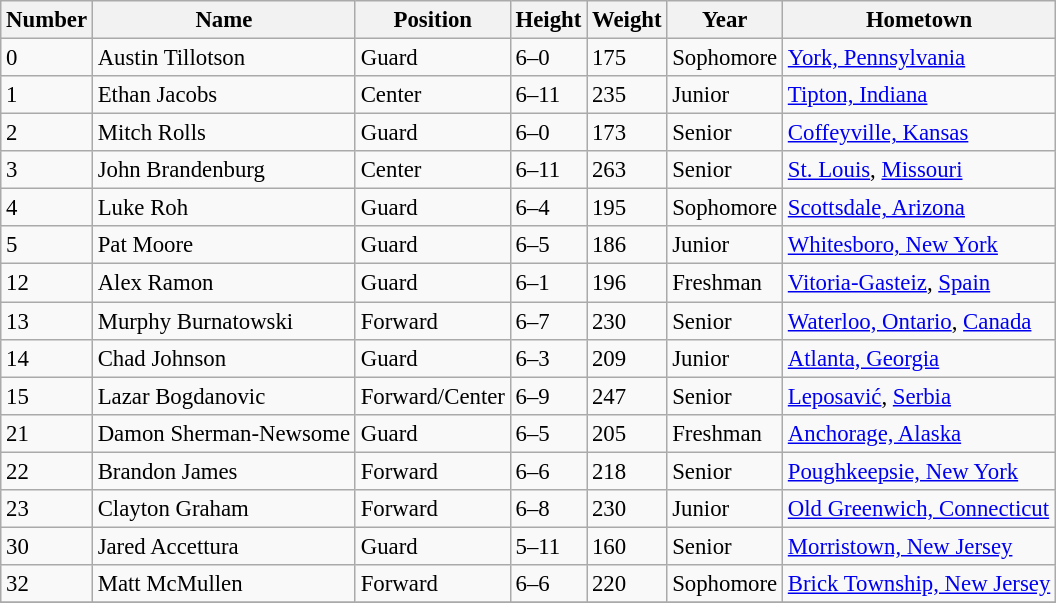<table class="wikitable" style="font-size: 95%;">
<tr>
<th>Number</th>
<th>Name</th>
<th>Position</th>
<th>Height</th>
<th>Weight</th>
<th>Year</th>
<th>Hometown</th>
</tr>
<tr>
<td>0</td>
<td>Austin Tillotson</td>
<td>Guard</td>
<td>6–0</td>
<td>175</td>
<td>Sophomore</td>
<td><a href='#'>York, Pennsylvania</a></td>
</tr>
<tr>
<td>1</td>
<td>Ethan Jacobs</td>
<td>Center</td>
<td>6–11</td>
<td>235</td>
<td>Junior</td>
<td><a href='#'>Tipton, Indiana</a></td>
</tr>
<tr>
<td>2</td>
<td>Mitch Rolls</td>
<td>Guard</td>
<td>6–0</td>
<td>173</td>
<td>Senior</td>
<td><a href='#'>Coffeyville, Kansas</a></td>
</tr>
<tr>
<td>3</td>
<td>John Brandenburg</td>
<td>Center</td>
<td>6–11</td>
<td>263</td>
<td>Senior</td>
<td><a href='#'>St. Louis</a>, <a href='#'>Missouri</a></td>
</tr>
<tr>
<td>4</td>
<td>Luke Roh</td>
<td>Guard</td>
<td>6–4</td>
<td>195</td>
<td>Sophomore</td>
<td><a href='#'>Scottsdale, Arizona</a></td>
</tr>
<tr>
<td>5</td>
<td>Pat Moore</td>
<td>Guard</td>
<td>6–5</td>
<td>186</td>
<td>Junior</td>
<td><a href='#'>Whitesboro, New York</a></td>
</tr>
<tr>
<td>12</td>
<td>Alex Ramon</td>
<td>Guard</td>
<td>6–1</td>
<td>196</td>
<td>Freshman</td>
<td><a href='#'>Vitoria-Gasteiz</a>, <a href='#'>Spain</a></td>
</tr>
<tr>
<td>13</td>
<td>Murphy Burnatowski</td>
<td>Forward</td>
<td>6–7</td>
<td>230</td>
<td>Senior</td>
<td><a href='#'>Waterloo, Ontario</a>, <a href='#'>Canada</a></td>
</tr>
<tr>
<td>14</td>
<td>Chad Johnson</td>
<td>Guard</td>
<td>6–3</td>
<td>209</td>
<td>Junior</td>
<td><a href='#'>Atlanta, Georgia</a></td>
</tr>
<tr>
<td>15</td>
<td>Lazar Bogdanovic</td>
<td>Forward/Center</td>
<td>6–9</td>
<td>247</td>
<td>Senior</td>
<td><a href='#'>Leposavić</a>, <a href='#'>Serbia</a></td>
</tr>
<tr>
<td>21</td>
<td>Damon Sherman-Newsome</td>
<td>Guard</td>
<td>6–5</td>
<td>205</td>
<td>Freshman</td>
<td><a href='#'>Anchorage, Alaska</a></td>
</tr>
<tr>
<td>22</td>
<td>Brandon James</td>
<td>Forward</td>
<td>6–6</td>
<td>218</td>
<td>Senior</td>
<td><a href='#'>Poughkeepsie, New York</a></td>
</tr>
<tr>
<td>23</td>
<td>Clayton Graham</td>
<td>Forward</td>
<td>6–8</td>
<td>230</td>
<td>Junior</td>
<td><a href='#'>Old Greenwich, Connecticut</a></td>
</tr>
<tr>
<td>30</td>
<td>Jared Accettura</td>
<td>Guard</td>
<td>5–11</td>
<td>160</td>
<td>Senior</td>
<td><a href='#'>Morristown, New Jersey</a></td>
</tr>
<tr>
<td>32</td>
<td>Matt McMullen</td>
<td>Forward</td>
<td>6–6</td>
<td>220</td>
<td>Sophomore</td>
<td><a href='#'>Brick Township, New Jersey</a></td>
</tr>
<tr>
</tr>
</table>
